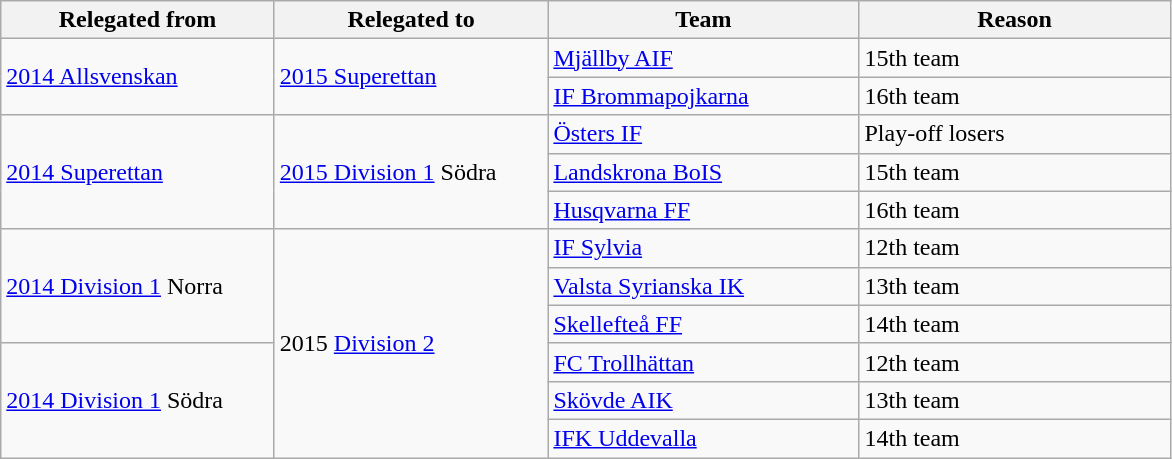<table class="wikitable">
<tr>
<th style="width: 175px;">Relegated from</th>
<th style="width: 175px;">Relegated to</th>
<th style="width: 200px;">Team</th>
<th style="width: 200px;">Reason</th>
</tr>
<tr>
<td rowspan="2"><a href='#'>2014 Allsvenskan</a></td>
<td rowspan="2"><a href='#'>2015 Superettan</a></td>
<td><a href='#'>Mjällby AIF</a></td>
<td>15th team</td>
</tr>
<tr>
<td><a href='#'>IF Brommapojkarna</a></td>
<td>16th team</td>
</tr>
<tr>
<td rowspan="3"><a href='#'>2014 Superettan</a></td>
<td rowspan="3"><a href='#'>2015 Division 1</a> Södra</td>
<td><a href='#'>Östers IF</a></td>
<td>Play-off losers</td>
</tr>
<tr>
<td><a href='#'>Landskrona BoIS</a></td>
<td>15th team</td>
</tr>
<tr>
<td><a href='#'>Husqvarna FF</a></td>
<td>16th team</td>
</tr>
<tr>
<td rowspan="3"><a href='#'>2014 Division 1</a> Norra</td>
<td rowspan="6">2015 <a href='#'>Division 2</a></td>
<td><a href='#'>IF Sylvia</a></td>
<td>12th team</td>
</tr>
<tr>
<td><a href='#'>Valsta Syrianska IK</a></td>
<td>13th team</td>
</tr>
<tr>
<td><a href='#'>Skellefteå FF</a></td>
<td>14th team</td>
</tr>
<tr>
<td rowspan="3"><a href='#'>2014 Division 1</a> Södra</td>
<td><a href='#'>FC Trollhättan</a></td>
<td>12th team</td>
</tr>
<tr>
<td><a href='#'>Skövde AIK</a></td>
<td>13th team</td>
</tr>
<tr>
<td><a href='#'>IFK Uddevalla</a></td>
<td>14th team</td>
</tr>
</table>
